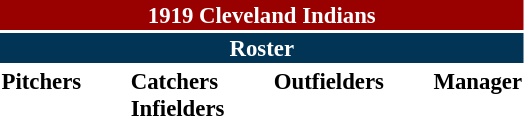<table class="toccolours" style="font-size: 95%;">
<tr>
<th colspan="10" style="background-color: #990000; color: white; text-align: center;">1919 Cleveland Indians</th>
</tr>
<tr>
<td colspan="10" style="background-color: #023456; color: white; text-align: center;"><strong>Roster</strong></td>
</tr>
<tr>
<td valign="top"><strong>Pitchers</strong><br>












</td>
<td width="25px"></td>
<td valign="top"><strong>Catchers</strong><br>


<strong>Infielders</strong>






</td>
<td width="25px"></td>
<td valign="top"><strong>Outfielders</strong><br>


</td>
<td width="25px"></td>
<td valign="top"><strong>Manager</strong><br>
</td>
</tr>
</table>
